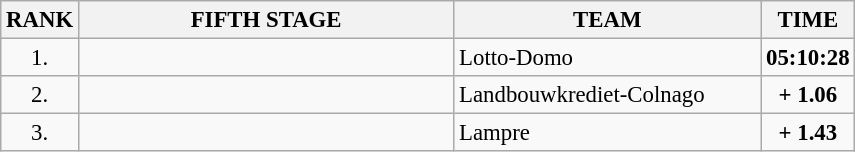<table class="wikitable" style="font-size:95%;">
<tr>
<th>RANK</th>
<th align="left" style="width: 16em">FIFTH STAGE</th>
<th align="left" style="width: 13em">TEAM</th>
<th>TIME</th>
</tr>
<tr>
<td align="center">1.</td>
<td></td>
<td>Lotto-Domo</td>
<td align="center"><strong>05:10:28</strong></td>
</tr>
<tr>
<td align="center">2.</td>
<td></td>
<td>Landbouwkrediet-Colnago</td>
<td align="center"><strong>+ 1.06</strong></td>
</tr>
<tr>
<td align="center">3.</td>
<td></td>
<td>Lampre</td>
<td align="center"><strong>+ 1.43</strong></td>
</tr>
</table>
